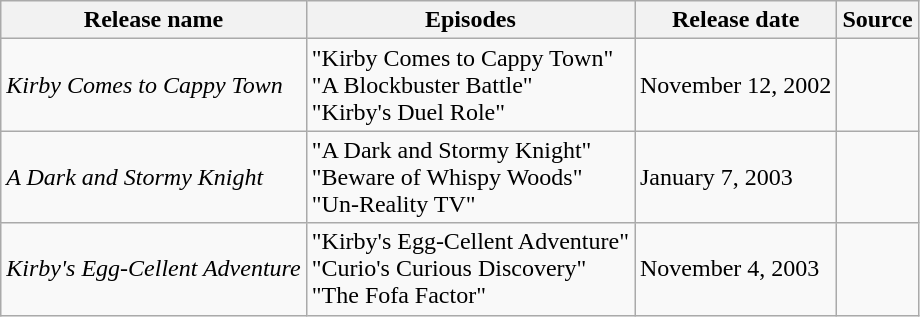<table class="wikitable">
<tr>
<th>Release name</th>
<th>Episodes</th>
<th>Release date</th>
<th>Source</th>
</tr>
<tr>
<td><em>Kirby Comes to Cappy Town</em></td>
<td>"Kirby Comes to Cappy Town"<br>"A Blockbuster Battle"<br>"Kirby's Duel Role"</td>
<td>November 12, 2002</td>
<td></td>
</tr>
<tr>
<td><em>A Dark and Stormy Knight</em></td>
<td>"A Dark and Stormy Knight"<br>"Beware of Whispy Woods"<br>"Un-Reality TV"</td>
<td>January 7, 2003</td>
<td></td>
</tr>
<tr>
<td><em>Kirby's Egg-Cellent Adventure</em></td>
<td>"Kirby's Egg-Cellent Adventure"<br>"Curio's Curious Discovery"<br>"The Fofa Factor"</td>
<td>November 4, 2003</td>
<td></td>
</tr>
</table>
